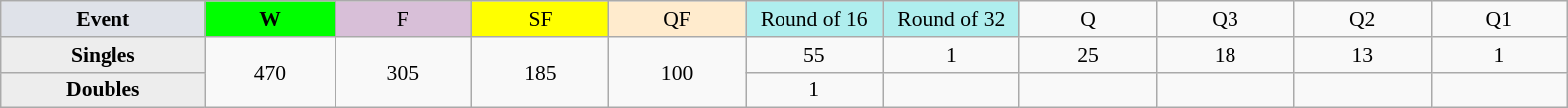<table class=wikitable style=font-size:90%;text-align:center>
<tr>
<td style="width:130px; background:#dfe2e9;"><strong>Event</strong></td>
<td style="width:80px; background:lime;"><strong>W</strong></td>
<td style="width:85px; background:thistle;">F</td>
<td style="width:85px; background:#ff0;">SF</td>
<td style="width:85px; background:#ffebcd;">QF</td>
<td style="width:85px; background:#afeeee;">Round of 16</td>
<td style="width:85px; background:#afeeee;">Round of 32</td>
<td width=85>Q</td>
<td width=85>Q3</td>
<td width=85>Q2</td>
<td width=85>Q1</td>
</tr>
<tr>
<th style="background:#ededed;">Singles</th>
<td rowspan=2>470</td>
<td rowspan=2>305</td>
<td rowspan=2>185</td>
<td rowspan=2>100</td>
<td>55</td>
<td>1</td>
<td>25</td>
<td>18</td>
<td>13</td>
<td>1</td>
</tr>
<tr>
<th style="background:#ededed;">Doubles</th>
<td>1</td>
<td></td>
<td></td>
<td></td>
<td></td>
<td></td>
</tr>
</table>
